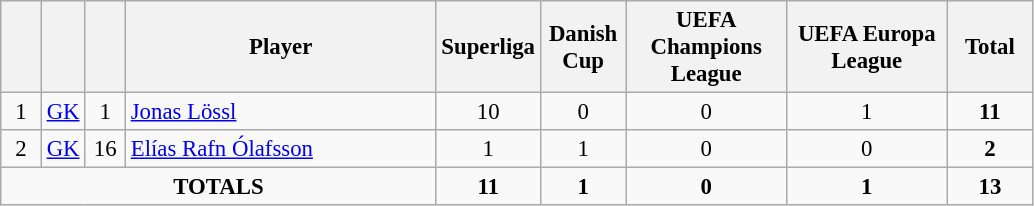<table class="wikitable sortable" style="font-size: 95%; text-align: center;">
<tr>
<th width=20></th>
<th width=20></th>
<th width=20></th>
<th width=200>Player</th>
<th width=50>Superliga</th>
<th width=50>Danish Cup</th>
<th width=100>UEFA Champions League</th>
<th width=100>UEFA Europa League</th>
<th width=50>Total</th>
</tr>
<tr>
<td rowspan=1>1</td>
<td><a href='#'>GK</a></td>
<td>1</td>
<td align=left> <a href='#'>Jonas Lössl</a></td>
<td>10</td>
<td>0</td>
<td>0</td>
<td>1</td>
<td><strong>11</strong></td>
</tr>
<tr>
<td rowspan=1>2</td>
<td><a href='#'>GK</a></td>
<td>16</td>
<td align=left> <a href='#'>Elías Rafn Ólafsson</a></td>
<td>1</td>
<td>1</td>
<td>0</td>
<td>0</td>
<td><strong>2</strong></td>
</tr>
<tr>
<td colspan="4"><strong>TOTALS</strong></td>
<td><strong>11</strong></td>
<td><strong>1</strong></td>
<td><strong>0</strong></td>
<td><strong>1</strong></td>
<td><strong>13</strong></td>
</tr>
</table>
